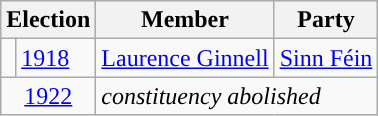<table class="wikitable">
<tr>
<th colspan="2">Election</th>
<th>Member</th>
<th>Party</th>
</tr>
<tr>
<td style="color:inherit;background-color: "></td>
<td><a href='#'>1918</a></td>
<td><a href='#'>Laurence Ginnell</a></td>
<td><a href='#'>Sinn Féin</a></td>
</tr>
<tr>
<td colspan="2" align="center"><a href='#'>1922</a></td>
<td colspan="2"><em>constituency abolished</em></td>
</tr>
</table>
